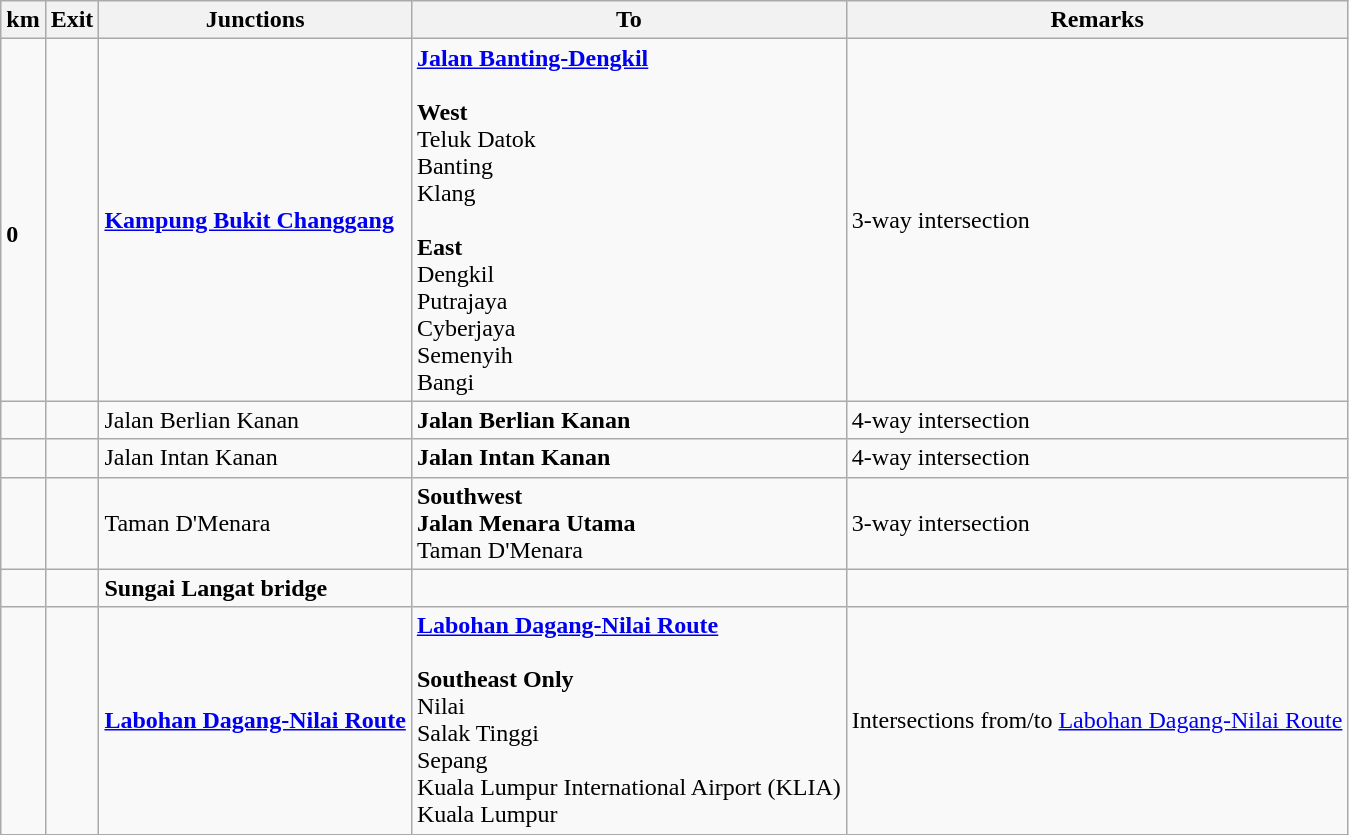<table class="wikitable">
<tr>
<th>km</th>
<th>Exit</th>
<th>Junctions</th>
<th>To</th>
<th>Remarks</th>
</tr>
<tr>
<td><br><strong>0</strong></td>
<td></td>
<td><strong><a href='#'>Kampung Bukit Changgang</a></strong></td>
<td> <strong><a href='#'>Jalan Banting-Dengkil</a></strong><br><br><strong>West</strong><br> Teluk Datok<br> Banting<br> Klang<br><br><strong>East</strong><br> Dengkil<br> Putrajaya<br> Cyberjaya<br> Semenyih<br> Bangi</td>
<td>3-way intersection</td>
</tr>
<tr>
<td></td>
<td></td>
<td>Jalan Berlian Kanan</td>
<td><strong>Jalan Berlian Kanan</strong></td>
<td>4-way intersection</td>
</tr>
<tr>
<td></td>
<td></td>
<td>Jalan Intan Kanan</td>
<td><strong>Jalan Intan Kanan</strong></td>
<td>4-way intersection</td>
</tr>
<tr>
<td></td>
<td></td>
<td>Taman D'Menara</td>
<td><strong>Southwest</strong><br><strong>Jalan Menara Utama</strong><br>Taman D'Menara</td>
<td>3-way intersection</td>
</tr>
<tr>
<td></td>
<td></td>
<td><strong>Sungai Langat bridge</strong></td>
<td></td>
<td></td>
</tr>
<tr>
<td></td>
<td></td>
<td> <strong><a href='#'>Labohan Dagang-Nilai Route</a></strong></td>
<td> <strong><a href='#'>Labohan Dagang-Nilai Route</a></strong><br><br><strong>Southeast Only</strong><br> Nilai<br> Salak Tinggi<br> Sepang<br> Kuala Lumpur International Airport (KLIA) <br>  Kuala Lumpur</td>
<td>Intersections from/to  <a href='#'>Labohan Dagang-Nilai Route</a></td>
</tr>
</table>
